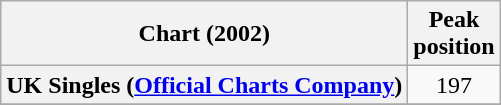<table class="wikitable sortable plainrowheaders" style="text-align:center">
<tr>
<th>Chart (2002)</th>
<th>Peak<br>position</th>
</tr>
<tr>
<th scope="row">UK Singles (<a href='#'>Official Charts Company</a>)</th>
<td>197</td>
</tr>
<tr>
</tr>
</table>
